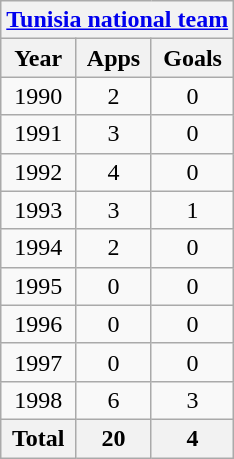<table class="wikitable" style="text-align:center">
<tr>
<th colspan=3><a href='#'>Tunisia national team</a></th>
</tr>
<tr>
<th>Year</th>
<th>Apps</th>
<th>Goals</th>
</tr>
<tr>
<td>1990</td>
<td>2</td>
<td>0</td>
</tr>
<tr>
<td>1991</td>
<td>3</td>
<td>0</td>
</tr>
<tr>
<td>1992</td>
<td>4</td>
<td>0</td>
</tr>
<tr>
<td>1993</td>
<td>3</td>
<td>1</td>
</tr>
<tr>
<td>1994</td>
<td>2</td>
<td>0</td>
</tr>
<tr>
<td>1995</td>
<td>0</td>
<td>0</td>
</tr>
<tr>
<td>1996</td>
<td>0</td>
<td>0</td>
</tr>
<tr>
<td>1997</td>
<td>0</td>
<td>0</td>
</tr>
<tr>
<td>1998</td>
<td>6</td>
<td>3</td>
</tr>
<tr>
<th>Total</th>
<th>20</th>
<th>4</th>
</tr>
</table>
